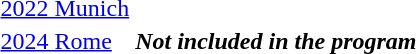<table>
<tr>
<td><a href='#'>2022 Munich</a><br></td>
<td></td>
<td></td>
<td></td>
</tr>
<tr>
<td><a href='#'>2024 Rome</a></td>
<th colspan="3"><em>Not included in the program</em></th>
</tr>
</table>
